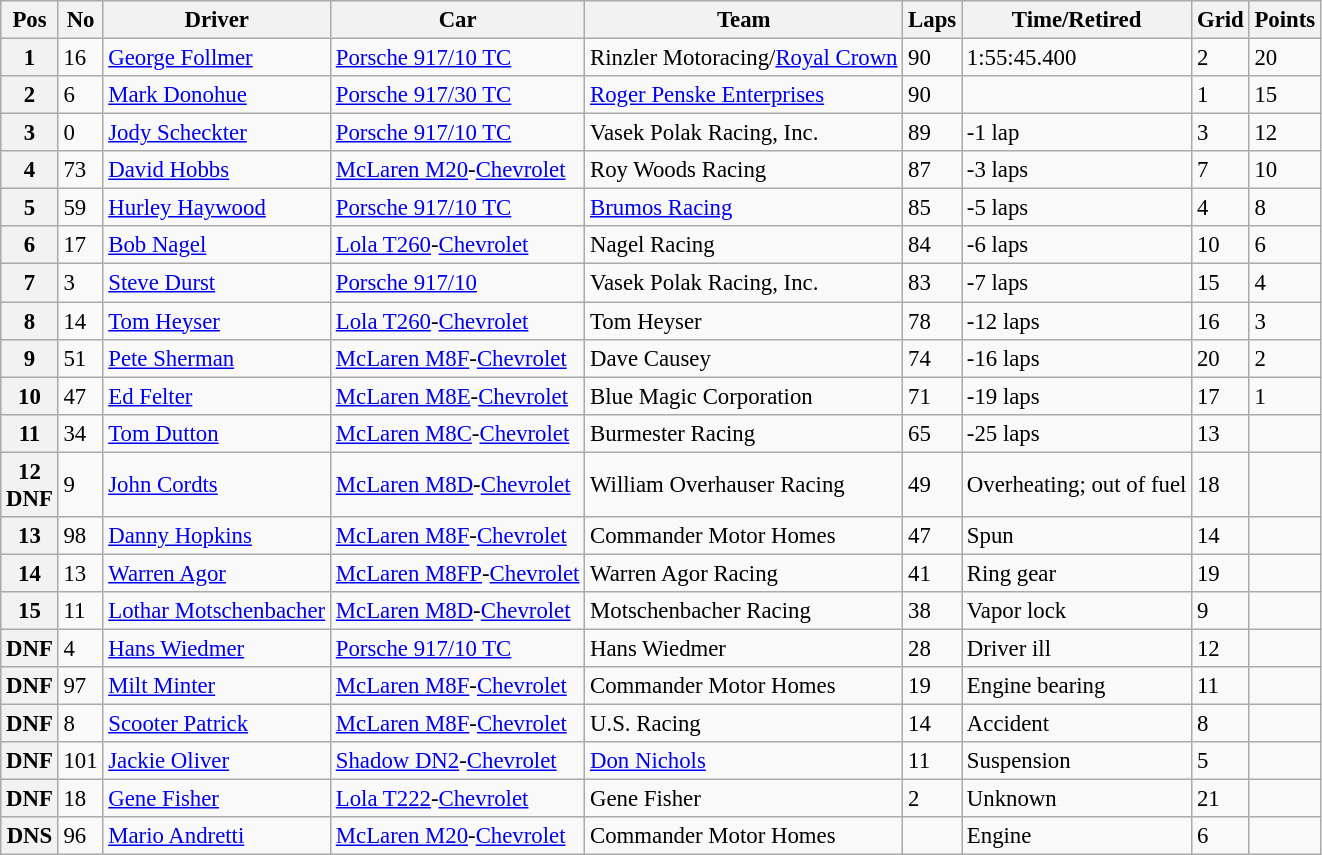<table class="wikitable" style="font-size: 95%;">
<tr>
<th>Pos</th>
<th>No</th>
<th>Driver</th>
<th>Car</th>
<th>Team</th>
<th>Laps</th>
<th>Time/Retired</th>
<th>Grid</th>
<th>Points</th>
</tr>
<tr>
<th>1</th>
<td>16</td>
<td> <a href='#'>George Follmer</a></td>
<td><a href='#'>Porsche 917/10 TC</a></td>
<td> Rinzler Motoracing/<a href='#'>Royal Crown</a></td>
<td>90</td>
<td>1:55:45.400</td>
<td>2</td>
<td>20</td>
</tr>
<tr>
<th>2</th>
<td>6</td>
<td> <a href='#'>Mark Donohue</a></td>
<td><a href='#'>Porsche 917/30 TC</a></td>
<td> <a href='#'>Roger Penske Enterprises</a></td>
<td>90</td>
<td></td>
<td>1</td>
<td>15</td>
</tr>
<tr>
<th>3</th>
<td>0</td>
<td> <a href='#'>Jody Scheckter</a></td>
<td><a href='#'>Porsche 917/10 TC</a></td>
<td> Vasek Polak Racing, Inc.</td>
<td>89</td>
<td>-1 lap</td>
<td>3</td>
<td>12</td>
</tr>
<tr>
<th>4</th>
<td>73</td>
<td> <a href='#'>David Hobbs</a></td>
<td><a href='#'>McLaren M20</a>-<a href='#'>Chevrolet</a></td>
<td> Roy Woods Racing</td>
<td>87</td>
<td>-3 laps</td>
<td>7</td>
<td>10</td>
</tr>
<tr>
<th>5</th>
<td>59</td>
<td> <a href='#'>Hurley Haywood</a></td>
<td><a href='#'>Porsche 917/10 TC</a></td>
<td> <a href='#'>Brumos Racing</a></td>
<td>85</td>
<td>-5 laps</td>
<td>4</td>
<td>8</td>
</tr>
<tr>
<th>6</th>
<td>17</td>
<td> <a href='#'>Bob Nagel</a></td>
<td><a href='#'>Lola T260</a>-<a href='#'>Chevrolet</a></td>
<td> Nagel Racing</td>
<td>84</td>
<td>-6 laps</td>
<td>10</td>
<td>6</td>
</tr>
<tr>
<th>7</th>
<td>3</td>
<td> <a href='#'>Steve Durst</a></td>
<td><a href='#'>Porsche 917/10</a></td>
<td> Vasek Polak Racing, Inc.</td>
<td>83</td>
<td>-7 laps</td>
<td>15</td>
<td>4</td>
</tr>
<tr>
<th>8</th>
<td>14</td>
<td> <a href='#'>Tom Heyser</a></td>
<td><a href='#'>Lola T260</a>-<a href='#'>Chevrolet</a></td>
<td> Tom Heyser</td>
<td>78</td>
<td>-12 laps</td>
<td>16</td>
<td>3</td>
</tr>
<tr>
<th>9</th>
<td>51</td>
<td> <a href='#'>Pete Sherman</a></td>
<td><a href='#'>McLaren M8F</a>-<a href='#'>Chevrolet</a></td>
<td> Dave Causey</td>
<td>74</td>
<td>-16 laps</td>
<td>20</td>
<td>2</td>
</tr>
<tr>
<th>10</th>
<td>47</td>
<td> <a href='#'>Ed Felter</a></td>
<td><a href='#'>McLaren M8E</a>-<a href='#'>Chevrolet</a></td>
<td> Blue Magic Corporation</td>
<td>71</td>
<td>-19 laps</td>
<td>17</td>
<td>1</td>
</tr>
<tr>
<th>11</th>
<td>34</td>
<td> <a href='#'>Tom Dutton</a></td>
<td><a href='#'>McLaren M8C</a>-<a href='#'>Chevrolet</a></td>
<td> Burmester Racing</td>
<td>65</td>
<td>-25 laps</td>
<td>13</td>
<td></td>
</tr>
<tr>
<th>12<br>DNF</th>
<td>9</td>
<td> <a href='#'>John Cordts</a></td>
<td><a href='#'>McLaren M8D</a>-<a href='#'>Chevrolet</a></td>
<td> William Overhauser Racing</td>
<td>49</td>
<td>Overheating; out of fuel</td>
<td>18</td>
<td></td>
</tr>
<tr>
<th>13</th>
<td>98</td>
<td> <a href='#'>Danny Hopkins</a></td>
<td><a href='#'>McLaren M8F</a>-<a href='#'>Chevrolet</a></td>
<td> Commander Motor Homes</td>
<td>47</td>
<td>Spun</td>
<td>14</td>
<td></td>
</tr>
<tr>
<th>14</th>
<td>13</td>
<td> <a href='#'>Warren Agor</a></td>
<td><a href='#'>McLaren M8FP</a>-<a href='#'>Chevrolet</a></td>
<td> Warren Agor Racing</td>
<td>41</td>
<td>Ring gear</td>
<td>19</td>
<td></td>
</tr>
<tr>
<th>15</th>
<td>11</td>
<td> <a href='#'>Lothar Motschenbacher</a></td>
<td><a href='#'>McLaren M8D</a>-<a href='#'>Chevrolet</a></td>
<td> Motschenbacher Racing</td>
<td>38</td>
<td>Vapor lock</td>
<td>9</td>
<td></td>
</tr>
<tr>
<th>DNF</th>
<td>4</td>
<td> <a href='#'>Hans Wiedmer</a></td>
<td><a href='#'>Porsche 917/10 TC</a></td>
<td> Hans Wiedmer</td>
<td>28</td>
<td>Driver ill</td>
<td>12</td>
<td></td>
</tr>
<tr>
<th>DNF</th>
<td>97</td>
<td> <a href='#'>Milt Minter</a></td>
<td><a href='#'>McLaren M8F</a>-<a href='#'>Chevrolet</a></td>
<td> Commander Motor Homes</td>
<td>19</td>
<td>Engine bearing</td>
<td>11</td>
<td></td>
</tr>
<tr>
<th>DNF</th>
<td>8</td>
<td> <a href='#'>Scooter Patrick</a></td>
<td><a href='#'>McLaren M8F</a>-<a href='#'>Chevrolet</a></td>
<td> U.S. Racing</td>
<td>14</td>
<td>Accident</td>
<td>8</td>
<td></td>
</tr>
<tr>
<th>DNF</th>
<td>101</td>
<td> <a href='#'>Jackie Oliver</a></td>
<td><a href='#'>Shadow DN2</a>-<a href='#'>Chevrolet</a></td>
<td> <a href='#'>Don Nichols</a></td>
<td>11</td>
<td>Suspension</td>
<td>5</td>
<td></td>
</tr>
<tr>
<th>DNF</th>
<td>18</td>
<td> <a href='#'>Gene Fisher</a></td>
<td><a href='#'>Lola T222</a>-<a href='#'>Chevrolet</a></td>
<td> Gene Fisher</td>
<td>2</td>
<td>Unknown</td>
<td>21</td>
<td></td>
</tr>
<tr>
<th>DNS</th>
<td>96</td>
<td> <a href='#'>Mario Andretti</a></td>
<td><a href='#'>McLaren M20</a>-<a href='#'>Chevrolet</a></td>
<td> Commander Motor Homes</td>
<td></td>
<td>Engine</td>
<td>6</td>
<td></td>
</tr>
</table>
